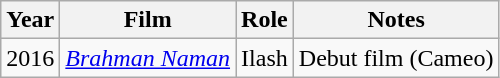<table class="wikitable sortable">
<tr>
<th>Year</th>
<th>Film</th>
<th>Role</th>
<th>Notes</th>
</tr>
<tr>
<td>2016</td>
<td><em><a href='#'>Brahman Naman</a></em></td>
<td>Ilash</td>
<td>Debut film (Cameo)</td>
</tr>
</table>
